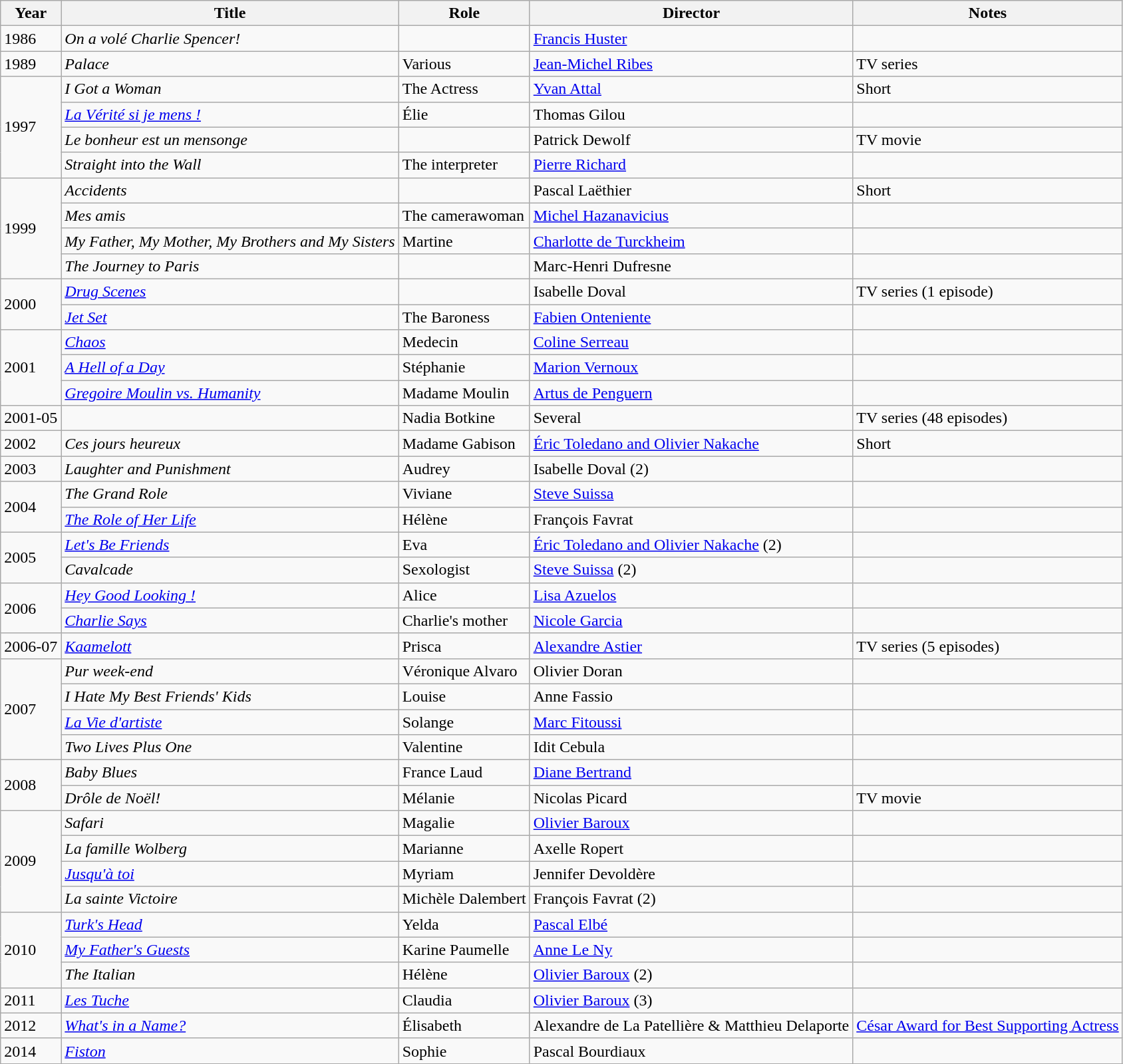<table class="wikitable">
<tr>
<th>Year</th>
<th>Title</th>
<th>Role</th>
<th>Director</th>
<th>Notes</th>
</tr>
<tr>
<td>1986</td>
<td><em>On a volé Charlie Spencer!</em></td>
<td></td>
<td><a href='#'>Francis Huster</a></td>
<td></td>
</tr>
<tr>
<td>1989</td>
<td><em>Palace</em></td>
<td>Various</td>
<td><a href='#'>Jean-Michel Ribes</a></td>
<td>TV series</td>
</tr>
<tr>
<td rowspan=4>1997</td>
<td><em>I Got a Woman</em></td>
<td>The Actress</td>
<td><a href='#'>Yvan Attal</a></td>
<td>Short</td>
</tr>
<tr>
<td><em><a href='#'>La Vérité si je mens !</a></em></td>
<td>Élie</td>
<td>Thomas Gilou</td>
<td></td>
</tr>
<tr>
<td><em>Le bonheur est un mensonge</em></td>
<td></td>
<td>Patrick Dewolf</td>
<td>TV movie</td>
</tr>
<tr>
<td><em>Straight into the Wall</em></td>
<td>The interpreter</td>
<td><a href='#'>Pierre Richard</a></td>
<td></td>
</tr>
<tr>
<td rowspan=4>1999</td>
<td><em>Accidents</em></td>
<td></td>
<td>Pascal Laëthier</td>
<td>Short</td>
</tr>
<tr>
<td><em>Mes amis</em></td>
<td>The camerawoman</td>
<td><a href='#'>Michel Hazanavicius</a></td>
<td></td>
</tr>
<tr>
<td><em>My Father, My Mother, My Brothers and My Sisters</em></td>
<td>Martine</td>
<td><a href='#'>Charlotte de Turckheim</a></td>
<td></td>
</tr>
<tr>
<td><em>The Journey to Paris</em></td>
<td></td>
<td>Marc-Henri Dufresne</td>
<td></td>
</tr>
<tr>
<td rowspan=2>2000</td>
<td><em><a href='#'>Drug Scenes</a></em></td>
<td></td>
<td>Isabelle Doval</td>
<td>TV series (1 episode)</td>
</tr>
<tr>
<td><em><a href='#'>Jet Set</a></em></td>
<td>The Baroness</td>
<td><a href='#'>Fabien Onteniente</a></td>
<td></td>
</tr>
<tr>
<td rowspan=3>2001</td>
<td><em><a href='#'>Chaos</a></em></td>
<td>Medecin</td>
<td><a href='#'>Coline Serreau</a></td>
<td></td>
</tr>
<tr>
<td><em><a href='#'>A Hell of a Day</a></em></td>
<td>Stéphanie</td>
<td><a href='#'>Marion Vernoux</a></td>
<td></td>
</tr>
<tr>
<td><em><a href='#'>Gregoire Moulin vs. Humanity</a></em></td>
<td>Madame Moulin</td>
<td><a href='#'>Artus de Penguern</a></td>
<td></td>
</tr>
<tr>
<td>2001-05</td>
<td><em></em></td>
<td>Nadia Botkine</td>
<td>Several</td>
<td>TV series (48 episodes)</td>
</tr>
<tr>
<td>2002</td>
<td><em>Ces jours heureux</em></td>
<td>Madame Gabison</td>
<td><a href='#'>Éric Toledano and Olivier Nakache</a></td>
<td>Short</td>
</tr>
<tr>
<td>2003</td>
<td><em>Laughter and Punishment</em></td>
<td>Audrey</td>
<td>Isabelle Doval (2)</td>
<td></td>
</tr>
<tr>
<td rowspan=2>2004</td>
<td><em>The Grand Role</em></td>
<td>Viviane</td>
<td><a href='#'>Steve Suissa</a></td>
<td></td>
</tr>
<tr>
<td><em><a href='#'>The Role of Her Life</a></em></td>
<td>Hélène</td>
<td>François Favrat</td>
<td></td>
</tr>
<tr>
<td rowspan=2>2005</td>
<td><em><a href='#'>Let's Be Friends</a></em></td>
<td>Eva</td>
<td><a href='#'>Éric Toledano and Olivier Nakache</a> (2)</td>
<td></td>
</tr>
<tr>
<td><em>Cavalcade</em></td>
<td>Sexologist</td>
<td><a href='#'>Steve Suissa</a> (2)</td>
<td></td>
</tr>
<tr>
<td rowspan=2>2006</td>
<td><em><a href='#'>Hey Good Looking !</a></em></td>
<td>Alice</td>
<td><a href='#'>Lisa Azuelos</a></td>
<td></td>
</tr>
<tr>
<td><em><a href='#'>Charlie Says</a></em></td>
<td>Charlie's mother</td>
<td><a href='#'>Nicole Garcia</a></td>
<td></td>
</tr>
<tr>
<td>2006-07</td>
<td><em><a href='#'>Kaamelott</a></em></td>
<td>Prisca</td>
<td><a href='#'>Alexandre Astier</a></td>
<td>TV series (5 episodes)</td>
</tr>
<tr>
<td rowspan=4>2007</td>
<td><em>Pur week-end</em></td>
<td>Véronique Alvaro</td>
<td>Olivier Doran</td>
<td></td>
</tr>
<tr>
<td><em>I Hate My Best Friends' Kids</em></td>
<td>Louise</td>
<td>Anne Fassio</td>
<td></td>
</tr>
<tr>
<td><em><a href='#'>La Vie d'artiste</a></em></td>
<td>Solange</td>
<td><a href='#'>Marc Fitoussi</a></td>
<td></td>
</tr>
<tr>
<td><em>Two Lives Plus One</em></td>
<td>Valentine</td>
<td>Idit Cebula</td>
<td></td>
</tr>
<tr>
<td rowspan=2>2008</td>
<td><em>Baby Blues</em></td>
<td>France Laud</td>
<td><a href='#'>Diane Bertrand</a></td>
<td></td>
</tr>
<tr>
<td><em>Drôle de Noël!</em></td>
<td>Mélanie</td>
<td>Nicolas Picard</td>
<td>TV movie</td>
</tr>
<tr>
<td rowspan=4>2009</td>
<td><em>Safari</em></td>
<td>Magalie</td>
<td><a href='#'>Olivier Baroux</a></td>
<td></td>
</tr>
<tr>
<td><em>La famille Wolberg</em></td>
<td>Marianne</td>
<td>Axelle Ropert</td>
<td></td>
</tr>
<tr>
<td><em><a href='#'>Jusqu'à toi</a></em></td>
<td>Myriam</td>
<td>Jennifer Devoldère</td>
<td></td>
</tr>
<tr>
<td><em>La sainte Victoire</em></td>
<td>Michèle Dalembert</td>
<td>François Favrat (2)</td>
<td></td>
</tr>
<tr>
<td rowspan=3>2010</td>
<td><em><a href='#'>Turk's Head</a></em></td>
<td>Yelda</td>
<td><a href='#'>Pascal Elbé</a></td>
<td></td>
</tr>
<tr>
<td><em><a href='#'>My Father's Guests</a></em></td>
<td>Karine Paumelle</td>
<td><a href='#'>Anne Le Ny</a></td>
<td></td>
</tr>
<tr>
<td><em>The Italian</em></td>
<td>Hélène</td>
<td><a href='#'>Olivier Baroux</a> (2)</td>
<td></td>
</tr>
<tr>
<td>2011</td>
<td><em><a href='#'>Les Tuche</a></em></td>
<td>Claudia</td>
<td><a href='#'>Olivier Baroux</a> (3)</td>
<td></td>
</tr>
<tr>
<td>2012</td>
<td><em><a href='#'>What's in a Name?</a></em></td>
<td>Élisabeth</td>
<td>Alexandre de La Patellière & Matthieu Delaporte</td>
<td><a href='#'>César Award for Best Supporting Actress</a></td>
</tr>
<tr>
<td>2014</td>
<td><em><a href='#'>Fiston</a></em></td>
<td>Sophie</td>
<td>Pascal Bourdiaux</td>
<td></td>
</tr>
<tr>
</tr>
</table>
